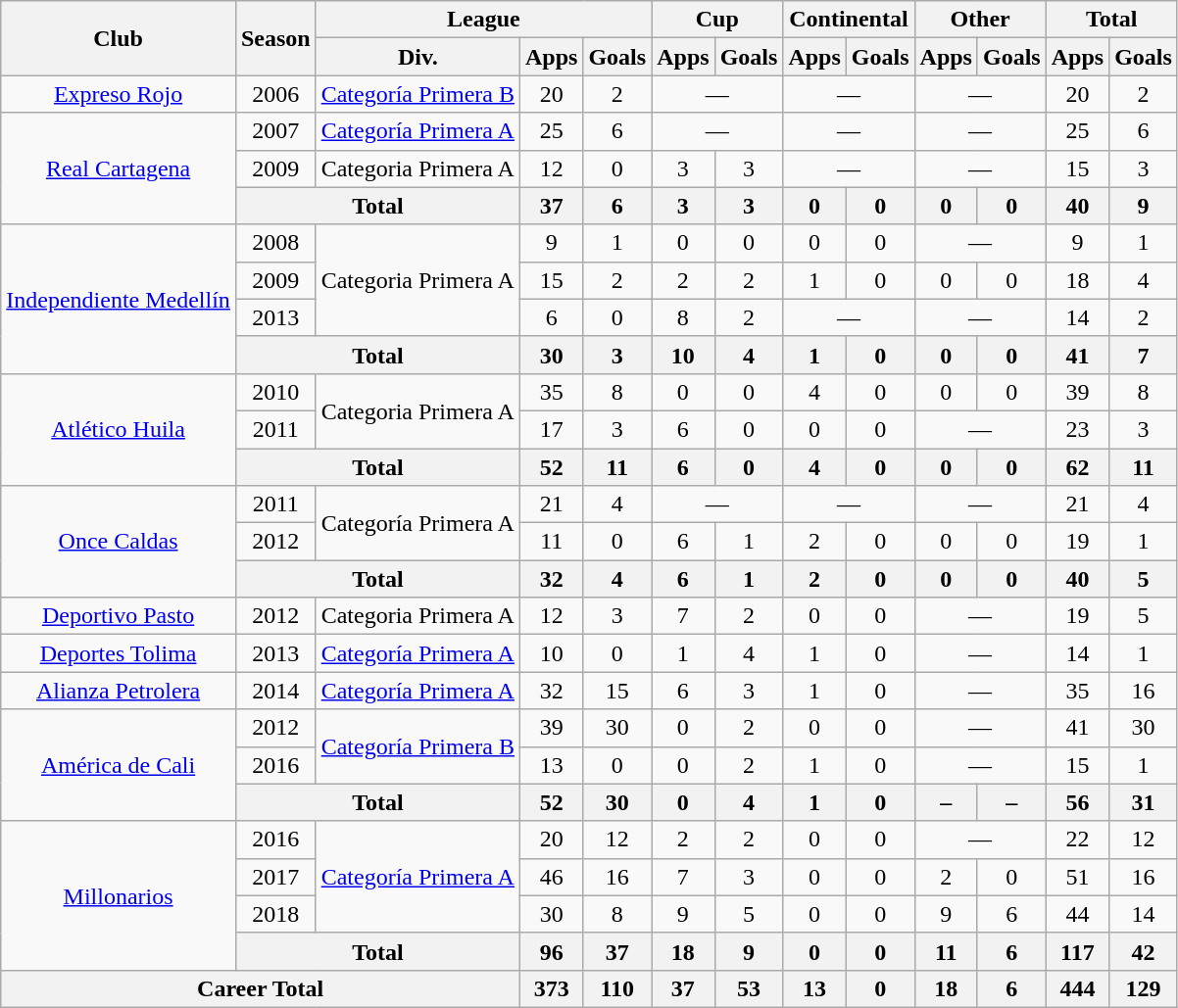<table class="wikitable" style="text-align: center">
<tr>
<th rowspan="2">Club</th>
<th rowspan="2">Season</th>
<th colspan="3">League</th>
<th colspan="2">Cup</th>
<th colspan="2">Continental</th>
<th colspan="2">Other</th>
<th colspan="2">Total</th>
</tr>
<tr>
<th>Div.</th>
<th>Apps</th>
<th>Goals</th>
<th>Apps</th>
<th>Goals</th>
<th>Apps</th>
<th>Goals</th>
<th>Apps</th>
<th>Goals</th>
<th>Apps</th>
<th>Goals</th>
</tr>
<tr>
<td><a href='#'>Expreso Rojo</a></td>
<td>2006</td>
<td><a href='#'>Categoría Primera B</a></td>
<td>20</td>
<td>2</td>
<td colspan="2">—</td>
<td colspan="2">—</td>
<td colspan="2">—</td>
<td>20</td>
<td>2</td>
</tr>
<tr>
<td rowspan="3"><a href='#'>Real Cartagena</a></td>
<td>2007</td>
<td><a href='#'>Categoría Primera A</a></td>
<td>25</td>
<td>6</td>
<td colspan="2">—</td>
<td colspan="2">—</td>
<td colspan="2">—</td>
<td>25</td>
<td>6</td>
</tr>
<tr>
<td>2009</td>
<td>Categoria Primera A</td>
<td>12</td>
<td>0</td>
<td>3</td>
<td>3</td>
<td colspan="2">—</td>
<td colspan="2">—</td>
<td>15</td>
<td>3</td>
</tr>
<tr>
<th colspan="2">Total</th>
<th>37</th>
<th>6</th>
<th>3</th>
<th>3</th>
<th>0</th>
<th>0</th>
<th>0</th>
<th>0</th>
<th>40</th>
<th>9</th>
</tr>
<tr>
<td rowspan="4"><a href='#'>Independiente Medellín</a></td>
<td>2008</td>
<td rowspan="3">Categoria Primera A</td>
<td>9</td>
<td>1</td>
<td>0</td>
<td>0</td>
<td>0</td>
<td>0</td>
<td colspan="2">—</td>
<td>9</td>
<td>1</td>
</tr>
<tr>
<td>2009</td>
<td>15</td>
<td>2</td>
<td>2</td>
<td>2</td>
<td>1</td>
<td>0</td>
<td>0</td>
<td>0</td>
<td>18</td>
<td>4</td>
</tr>
<tr>
<td>2013</td>
<td>6</td>
<td>0</td>
<td>8</td>
<td>2</td>
<td colspan="2">—</td>
<td colspan="2">—</td>
<td>14</td>
<td>2</td>
</tr>
<tr>
<th colspan="2">Total</th>
<th>30</th>
<th>3</th>
<th>10</th>
<th>4</th>
<th>1</th>
<th>0</th>
<th>0</th>
<th>0</th>
<th>41</th>
<th>7</th>
</tr>
<tr>
<td rowspan="3"><a href='#'>Atlético Huila</a></td>
<td>2010</td>
<td rowspan="2">Categoria Primera A</td>
<td>35</td>
<td>8</td>
<td>0</td>
<td>0</td>
<td>4</td>
<td>0</td>
<td>0</td>
<td>0</td>
<td>39</td>
<td>8</td>
</tr>
<tr>
<td>2011</td>
<td>17</td>
<td>3</td>
<td>6</td>
<td>0</td>
<td>0</td>
<td>0</td>
<td colspan="2">—</td>
<td>23</td>
<td>3</td>
</tr>
<tr>
<th colspan="2">Total</th>
<th>52</th>
<th>11</th>
<th>6</th>
<th>0</th>
<th>4</th>
<th>0</th>
<th>0</th>
<th>0</th>
<th>62</th>
<th>11</th>
</tr>
<tr>
<td rowspan="3"><a href='#'>Once Caldas</a></td>
<td>2011</td>
<td rowspan="2">Categoría Primera A</td>
<td>21</td>
<td>4</td>
<td colspan="2">—</td>
<td colspan="2">—</td>
<td colspan="2">—</td>
<td>21</td>
<td>4</td>
</tr>
<tr>
<td>2012</td>
<td>11</td>
<td>0</td>
<td>6</td>
<td>1</td>
<td>2</td>
<td>0</td>
<td>0</td>
<td>0</td>
<td>19</td>
<td>1</td>
</tr>
<tr>
<th colspan="2">Total</th>
<th>32</th>
<th>4</th>
<th>6</th>
<th>1</th>
<th>2</th>
<th>0</th>
<th>0</th>
<th>0</th>
<th>40</th>
<th>5</th>
</tr>
<tr>
<td><a href='#'>Deportivo Pasto</a></td>
<td>2012</td>
<td>Categoria Primera A</td>
<td>12</td>
<td>3</td>
<td>7</td>
<td>2</td>
<td>0</td>
<td>0</td>
<td colspan="2">—</td>
<td>19</td>
<td>5</td>
</tr>
<tr>
<td><a href='#'>Deportes Tolima</a></td>
<td>2013</td>
<td><a href='#'>Categoría Primera A</a></td>
<td>10</td>
<td>0</td>
<td>1</td>
<td>4</td>
<td>1</td>
<td>0</td>
<td colspan="2">—</td>
<td>14</td>
<td>1</td>
</tr>
<tr>
<td><a href='#'>Alianza Petrolera</a></td>
<td>2014</td>
<td><a href='#'>Categoría Primera A</a></td>
<td>32</td>
<td>15</td>
<td>6</td>
<td>3</td>
<td>1</td>
<td>0</td>
<td colspan="2">—</td>
<td>35</td>
<td>16</td>
</tr>
<tr>
<td rowspan="3"><a href='#'>América de Cali</a></td>
<td>2012</td>
<td rowspan="2"><a href='#'>Categoría Primera B</a></td>
<td>39</td>
<td>30</td>
<td>0</td>
<td>2</td>
<td>0</td>
<td>0</td>
<td colspan="2">—</td>
<td>41</td>
<td>30</td>
</tr>
<tr>
<td>2016</td>
<td>13</td>
<td>0</td>
<td>0</td>
<td>2</td>
<td>1</td>
<td>0</td>
<td colspan="2">—</td>
<td>15</td>
<td>1</td>
</tr>
<tr>
<th colspan="2">Total</th>
<th>52</th>
<th>30</th>
<th>0</th>
<th>4</th>
<th>1</th>
<th>0</th>
<th>–</th>
<th>–</th>
<th>56</th>
<th>31</th>
</tr>
<tr>
<td rowspan="4"><a href='#'>Millonarios</a></td>
<td>2016</td>
<td rowspan="3"><a href='#'>Categoría Primera A</a></td>
<td>20</td>
<td>12</td>
<td>2</td>
<td>2</td>
<td>0</td>
<td>0</td>
<td colspan="2">—</td>
<td>22</td>
<td>12</td>
</tr>
<tr>
<td>2017</td>
<td>46</td>
<td>16</td>
<td>7</td>
<td>3</td>
<td>0</td>
<td>0</td>
<td>2</td>
<td>0</td>
<td>51</td>
<td>16</td>
</tr>
<tr>
<td>2018</td>
<td>30</td>
<td>8</td>
<td>9</td>
<td>5</td>
<td>0</td>
<td>0</td>
<td>9</td>
<td>6</td>
<td>44</td>
<td>14</td>
</tr>
<tr>
<th colspan="2">Total</th>
<th>96</th>
<th>37</th>
<th>18</th>
<th>9</th>
<th>0</th>
<th>0</th>
<th>11</th>
<th>6</th>
<th>117</th>
<th>42</th>
</tr>
<tr>
<th colspan="3">Career Total</th>
<th>373</th>
<th>110</th>
<th>37</th>
<th>53</th>
<th>13</th>
<th>0</th>
<th>18</th>
<th>6</th>
<th>444</th>
<th>129</th>
</tr>
</table>
